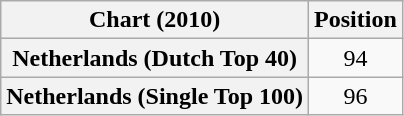<table class="wikitable sortable plainrowheaders" style="text-align:center">
<tr>
<th scope="col">Chart (2010)</th>
<th scope="col">Position</th>
</tr>
<tr>
<th scope="row">Netherlands (Dutch Top 40)</th>
<td>94</td>
</tr>
<tr>
<th scope="row">Netherlands (Single Top 100)</th>
<td>96</td>
</tr>
</table>
